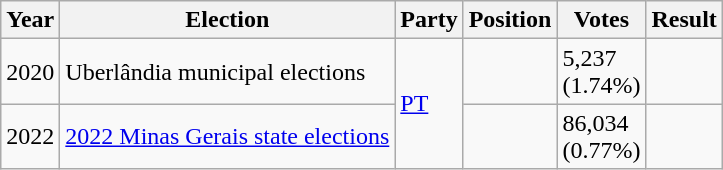<table class="wikitable">
<tr>
<th>Year</th>
<th>Election</th>
<th>Party</th>
<th>Position</th>
<th>Votes</th>
<th>Result</th>
</tr>
<tr>
<td>2020</td>
<td>Uberlândia municipal elections</td>
<td rowspan="2"><a href='#'>PT</a></td>
<td></td>
<td>5,237<br>(1.74%)</td>
<td></td>
</tr>
<tr>
<td>2022</td>
<td><a href='#'>2022 Minas Gerais state elections</a></td>
<td></td>
<td>86,034<br>(0.77%)</td>
<td></td>
</tr>
</table>
